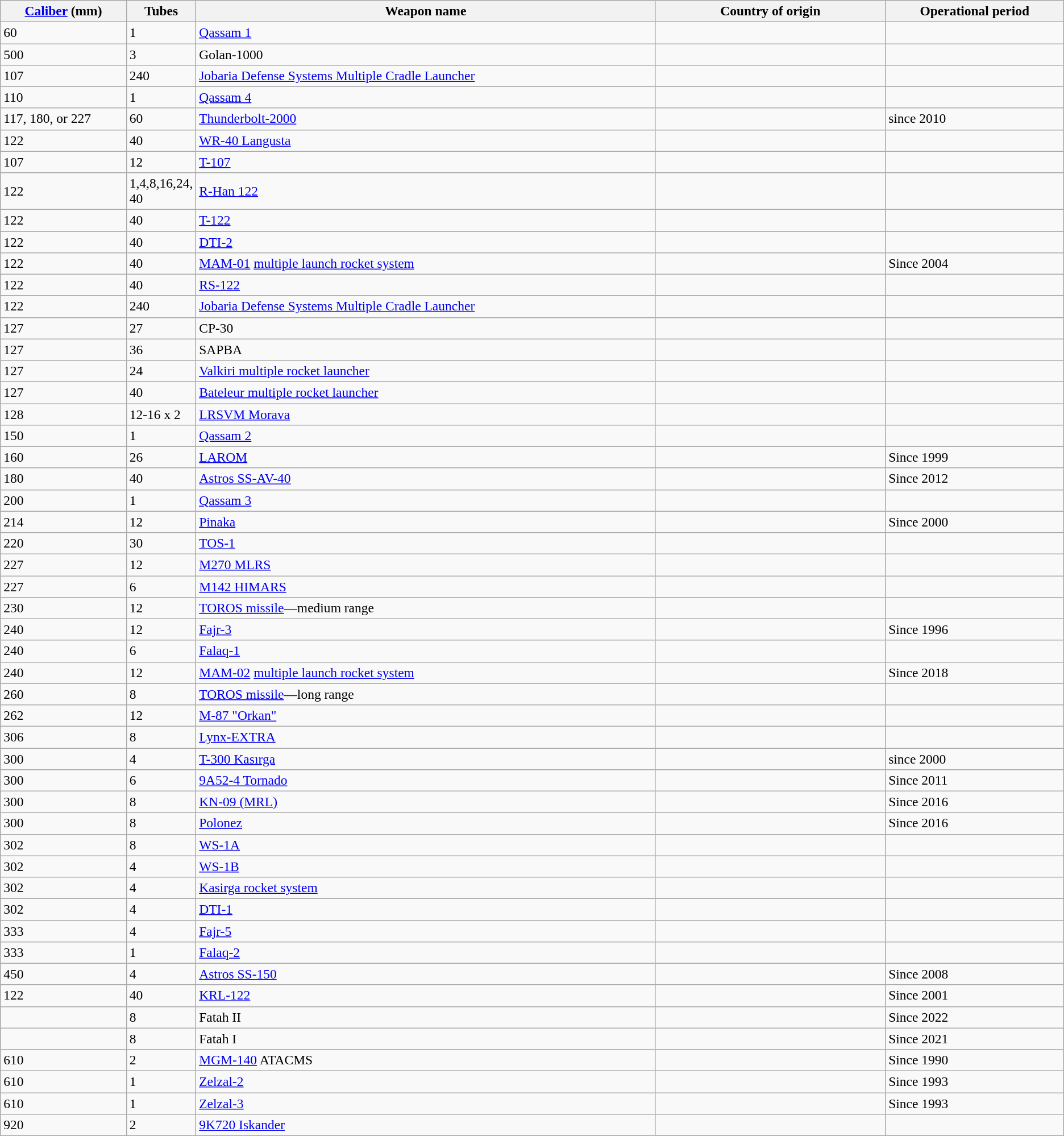<table class="wikitable sortable" style="font-size:98%;">
<tr>
<th width="12%"><a href='#'>Caliber</a> (mm)</th>
<th width="5%">Tubes</th>
<th width="44%">Weapon name</th>
<th width="22%">Country of origin</th>
<th width="19%">Operational period</th>
</tr>
<tr>
<td>60</td>
<td>1</td>
<td><a href='#'>Qassam 1</a></td>
<td></td>
<td></td>
</tr>
<tr>
<td>500</td>
<td>3</td>
<td>Golan-1000</td>
<td></td>
<td></td>
</tr>
<tr>
<td>107</td>
<td>240</td>
<td><a href='#'>Jobaria Defense Systems Multiple Cradle Launcher</a></td>
<td></td>
<td></td>
</tr>
<tr>
<td>110</td>
<td>1</td>
<td><a href='#'>Qassam 4</a></td>
<td></td>
<td></td>
</tr>
<tr>
<td>117, 180, or 227</td>
<td>60</td>
<td><a href='#'>Thunderbolt-2000</a></td>
<td></td>
<td>since 2010</td>
</tr>
<tr>
<td>122</td>
<td>40</td>
<td><a href='#'>WR-40 Langusta</a></td>
<td></td>
<td></td>
</tr>
<tr>
<td>107</td>
<td>12</td>
<td><a href='#'>T-107</a></td>
<td></td>
<td></td>
</tr>
<tr>
<td>122</td>
<td>1,4,8,16,24, 40</td>
<td><a href='#'>R-Han 122</a></td>
<td></td>
<td></td>
</tr>
<tr>
<td>122</td>
<td>40</td>
<td><a href='#'>T-122</a></td>
<td></td>
<td></td>
</tr>
<tr>
<td>122</td>
<td>40</td>
<td><a href='#'>DTI-2</a></td>
<td></td>
<td></td>
</tr>
<tr>
<td>122</td>
<td>40</td>
<td><a href='#'>MAM-01</a> <a href='#'>multiple launch rocket system</a></td>
<td></td>
<td>Since 2004</td>
</tr>
<tr>
<td>122</td>
<td>40</td>
<td><a href='#'>RS-122</a></td>
<td></td>
<td></td>
</tr>
<tr>
<td>122</td>
<td>240</td>
<td><a href='#'>Jobaria Defense Systems Multiple Cradle Launcher</a></td>
<td></td>
<td></td>
</tr>
<tr>
<td>127</td>
<td>27</td>
<td>CP-30</td>
<td></td>
<td></td>
</tr>
<tr>
<td>127</td>
<td>36</td>
<td>SAPBA</td>
<td></td>
<td></td>
</tr>
<tr>
<td>127</td>
<td>24</td>
<td><a href='#'>Valkiri multiple rocket launcher</a></td>
<td></td>
<td></td>
</tr>
<tr>
<td>127</td>
<td>40</td>
<td><a href='#'>Bateleur multiple rocket launcher</a></td>
<td></td>
<td></td>
</tr>
<tr>
<td>128</td>
<td>12-16 x 2</td>
<td><a href='#'>LRSVM Morava</a></td>
<td></td>
<td></td>
</tr>
<tr>
<td>150</td>
<td>1</td>
<td><a href='#'>Qassam 2</a></td>
<td></td>
<td></td>
</tr>
<tr>
<td>160</td>
<td>26</td>
<td><a href='#'>LAROM</a></td>
<td></td>
<td>Since 1999</td>
</tr>
<tr>
<td>180</td>
<td>40</td>
<td><a href='#'>Astros SS-AV-40</a></td>
<td></td>
<td>Since 2012</td>
</tr>
<tr>
<td>200</td>
<td>1</td>
<td><a href='#'>Qassam 3</a></td>
<td></td>
<td></td>
</tr>
<tr>
<td>214</td>
<td>12</td>
<td><a href='#'>Pinaka</a></td>
<td></td>
<td>Since 2000</td>
</tr>
<tr>
<td>220</td>
<td>30</td>
<td><a href='#'>TOS-1</a></td>
<td></td>
<td></td>
</tr>
<tr>
<td>227</td>
<td>12</td>
<td><a href='#'>M270 MLRS</a></td>
<td></td>
<td></td>
</tr>
<tr>
<td>227</td>
<td>6</td>
<td><a href='#'>M142 HIMARS</a></td>
<td></td>
<td></td>
</tr>
<tr>
<td>230</td>
<td>12</td>
<td><a href='#'>TOROS missile</a>—medium range</td>
<td></td>
<td></td>
</tr>
<tr>
<td>240</td>
<td>12</td>
<td><a href='#'>Fajr-3</a></td>
<td></td>
<td>Since 1996</td>
</tr>
<tr>
<td>240</td>
<td>6</td>
<td><a href='#'>Falaq-1</a></td>
<td></td>
<td></td>
</tr>
<tr>
<td>240</td>
<td>12</td>
<td><a href='#'>MAM-02</a> <a href='#'>multiple launch rocket system</a></td>
<td></td>
<td>Since 2018</td>
</tr>
<tr>
<td>260</td>
<td>8</td>
<td><a href='#'>TOROS missile</a>—long range</td>
<td></td>
<td></td>
</tr>
<tr>
<td>262</td>
<td>12</td>
<td><a href='#'>M-87 "Orkan"</a></td>
<td> </td>
<td></td>
</tr>
<tr>
<td>306</td>
<td>8</td>
<td><a href='#'>Lynx-EXTRA</a></td>
<td></td>
</tr>
<tr>
<td>300</td>
<td>4</td>
<td><a href='#'>T-300 Kasırga</a></td>
<td></td>
<td>since 2000</td>
</tr>
<tr>
<td>300</td>
<td>6</td>
<td><a href='#'>9A52-4 Tornado</a></td>
<td></td>
<td>Since 2011</td>
</tr>
<tr>
<td>300</td>
<td>8</td>
<td><a href='#'>KN-09 (MRL)</a></td>
<td></td>
<td>Since 2016</td>
</tr>
<tr>
<td>300</td>
<td>8</td>
<td><a href='#'>Polonez</a></td>
<td></td>
<td>Since 2016</td>
</tr>
<tr>
<td>302</td>
<td>8</td>
<td><a href='#'>WS-1A</a></td>
<td></td>
<td></td>
</tr>
<tr>
<td>302</td>
<td>4</td>
<td><a href='#'>WS-1B</a></td>
<td></td>
<td></td>
</tr>
<tr>
<td>302</td>
<td>4</td>
<td><a href='#'>Kasirga rocket system</a></td>
<td></td>
<td></td>
</tr>
<tr>
<td>302</td>
<td>4</td>
<td><a href='#'>DTI-1</a></td>
<td></td>
<td></td>
</tr>
<tr>
<td>333</td>
<td>4</td>
<td><a href='#'>Fajr-5</a></td>
<td></td>
<td></td>
</tr>
<tr>
<td>333</td>
<td>1</td>
<td><a href='#'>Falaq-2</a></td>
<td></td>
<td></td>
</tr>
<tr>
<td>450</td>
<td>4</td>
<td><a href='#'>Astros SS-150</a></td>
<td></td>
<td>Since 2008</td>
</tr>
<tr>
<td>122</td>
<td>40</td>
<td><a href='#'>KRL-122</a></td>
<td></td>
<td>Since 2001</td>
</tr>
<tr>
<td></td>
<td>8</td>
<td>Fatah II</td>
<td></td>
<td>Since 2022</td>
</tr>
<tr>
<td></td>
<td>8</td>
<td>Fatah I</td>
<td></td>
<td>Since 2021</td>
</tr>
<tr>
<td>610</td>
<td>2</td>
<td><a href='#'>MGM-140</a> ATACMS</td>
<td></td>
<td>Since 1990</td>
</tr>
<tr>
<td>610</td>
<td>1</td>
<td><a href='#'>Zelzal-2</a></td>
<td></td>
<td>Since 1993</td>
</tr>
<tr>
<td>610</td>
<td>1</td>
<td><a href='#'>Zelzal-3</a></td>
<td></td>
<td>Since 1993</td>
</tr>
<tr>
<td>920</td>
<td>2</td>
<td><a href='#'>9K720 Iskander</a></td>
<td></td>
<td></td>
</tr>
</table>
